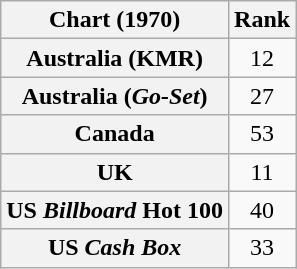<table class="wikitable sortable plainrowheaders">
<tr>
<th scope="col">Chart (1970)</th>
<th scope="col">Rank</th>
</tr>
<tr>
<th scope="row">Australia (KMR)</th>
<td style="text-align:center;">12</td>
</tr>
<tr>
<th scope="row">Australia (<em>Go-Set</em>)</th>
<td style="text-align:center;">27</td>
</tr>
<tr>
<th scope="row">Canada</th>
<td style="text-align:center;">53</td>
</tr>
<tr>
<th scope="row">UK</th>
<td style="text-align:center;">11</td>
</tr>
<tr>
<th scope="row">US <em>Billboard</em> Hot 100</th>
<td style="text-align:center;">40</td>
</tr>
<tr>
<th scope="row">US <em>Cash Box</em></th>
<td style="text-align:center;">33</td>
</tr>
</table>
